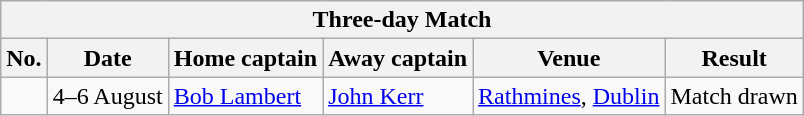<table class="wikitable">
<tr>
<th colspan="9">Three-day Match</th>
</tr>
<tr>
<th>No.</th>
<th>Date</th>
<th>Home captain</th>
<th>Away captain</th>
<th>Venue</th>
<th>Result</th>
</tr>
<tr>
<td></td>
<td>4–6 August</td>
<td><a href='#'>Bob Lambert</a></td>
<td><a href='#'>John Kerr</a></td>
<td><a href='#'>Rathmines</a>, <a href='#'>Dublin</a></td>
<td>Match drawn</td>
</tr>
</table>
